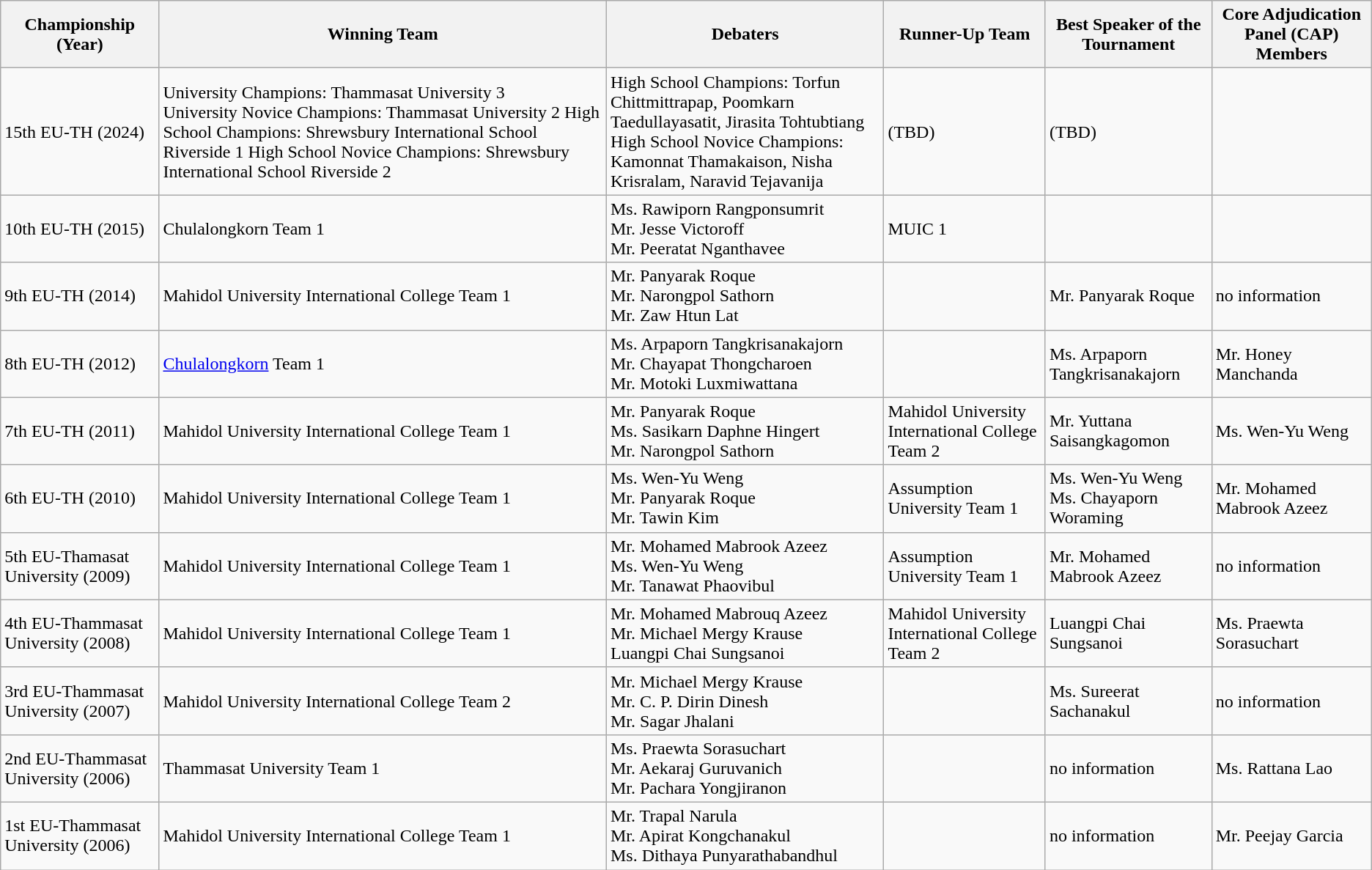<table class="wikitable">
<tr>
<th>Championship (Year)</th>
<th>Winning Team</th>
<th>Debaters</th>
<th>Runner-Up Team</th>
<th>Best Speaker of the Tournament</th>
<th>Core Adjudication Panel (CAP) Members</th>
</tr>
<tr>
<td>15th EU-TH (2024)</td>
<td>University Champions: Thammasat University 3<br>University Novice Champions: Thammasat University 2
High School Champions: Shrewsbury International School Riverside 1
High School Novice Champions: Shrewsbury International School Riverside 2</td>
<td>High School Champions: Torfun Chittmittrapap, Poomkarn Taedullayasatit, Jirasita Tohtubtiang<br>High School Novice Champions: Kamonnat Thamakaison, Nisha Krisralam, Naravid Tejavanija</td>
<td>(TBD)</td>
<td>(TBD)</td>
<td></td>
</tr>
<tr>
<td>10th EU-TH (2015)</td>
<td>Chulalongkorn Team 1</td>
<td>Ms. Rawiporn Rangponsumrit<br>Mr. Jesse Victoroff<br>Mr. Peeratat Nganthavee</td>
<td>MUIC 1</td>
<td></td>
<td></td>
</tr>
<tr>
<td>9th EU-TH (2014)</td>
<td>Mahidol University International College Team 1</td>
<td>Mr. Panyarak Roque<br>Mr. Narongpol Sathorn<br>Mr. Zaw Htun Lat</td>
<td></td>
<td>Mr. Panyarak Roque</td>
<td>no information</td>
</tr>
<tr>
<td>8th EU-TH (2012)</td>
<td><a href='#'>Chulalongkorn</a> Team 1</td>
<td>Ms. Arpaporn Tangkrisanakajorn<br>Mr. Chayapat Thongcharoen<br>Mr. Motoki Luxmiwattana</td>
<td></td>
<td>Ms. Arpaporn Tangkrisanakajorn</td>
<td>Mr. Honey Manchanda</td>
</tr>
<tr>
<td>7th EU-TH (2011)</td>
<td>Mahidol University International College Team 1</td>
<td>Mr. Panyarak Roque<br>Ms. Sasikarn Daphne Hingert<br>Mr. Narongpol Sathorn</td>
<td>Mahidol University International College Team 2</td>
<td>Mr. Yuttana Saisangkagomon</td>
<td>Ms. Wen-Yu Weng</td>
</tr>
<tr>
<td>6th EU-TH (2010)</td>
<td>Mahidol University International College Team 1</td>
<td>Ms. Wen-Yu Weng<br>Mr. Panyarak Roque<br>Mr. Tawin Kim</td>
<td>Assumption University Team 1</td>
<td>Ms. Wen-Yu Weng<br>Ms. Chayaporn Woraming</td>
<td>Mr. Mohamed Mabrook Azeez</td>
</tr>
<tr>
<td>5th EU-Thamasat University (2009)</td>
<td>Mahidol University International College Team 1</td>
<td>Mr. Mohamed Mabrook Azeez<br>Ms. Wen-Yu Weng<br>Mr. Tanawat Phaovibul</td>
<td>Assumption University Team 1</td>
<td>Mr. Mohamed Mabrook Azeez</td>
<td>no information</td>
</tr>
<tr>
<td>4th EU-Thammasat University (2008)</td>
<td>Mahidol University International College Team 1</td>
<td>Mr. Mohamed Mabrouq Azeez<br>Mr. Michael Mergy Krause<br>Luangpi Chai Sungsanoi</td>
<td>Mahidol University International College Team 2</td>
<td>Luangpi Chai Sungsanoi</td>
<td>Ms. Praewta Sorasuchart</td>
</tr>
<tr>
<td>3rd EU-Thammasat University (2007)</td>
<td>Mahidol University International College Team 2</td>
<td>Mr. Michael Mergy Krause<br>Mr. C. P. Dirin Dinesh<br>Mr. Sagar Jhalani</td>
<td></td>
<td>Ms. Sureerat Sachanakul</td>
<td>no information</td>
</tr>
<tr>
<td>2nd EU-Thammasat University (2006)</td>
<td>Thammasat University Team 1</td>
<td>Ms. Praewta Sorasuchart<br>Mr. Aekaraj Guruvanich<br>Mr. Pachara Yongjiranon</td>
<td></td>
<td>no information</td>
<td>Ms. Rattana Lao</td>
</tr>
<tr>
<td>1st EU-Thammasat University (2006)</td>
<td>Mahidol University International College Team 1</td>
<td>Mr. Trapal Narula<br>Mr. Apirat Kongchanakul<br>Ms. Dithaya Punyarathabandhul</td>
<td></td>
<td>no information</td>
<td>Mr. Peejay Garcia</td>
</tr>
</table>
